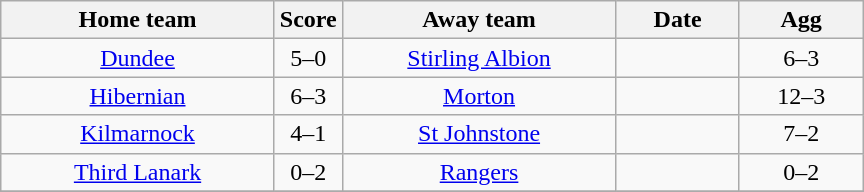<table class="wikitable" style="text-align:center;">
<tr>
<th width=175>Home team</th>
<th width=20>Score</th>
<th width=175>Away team</th>
<th width= 75>Date</th>
<th width= 75>Agg</th>
</tr>
<tr>
<td><a href='#'>Dundee</a></td>
<td>5–0</td>
<td><a href='#'>Stirling Albion</a></td>
<td></td>
<td>6–3</td>
</tr>
<tr>
<td><a href='#'>Hibernian</a></td>
<td>6–3</td>
<td><a href='#'>Morton</a></td>
<td></td>
<td>12–3</td>
</tr>
<tr>
<td><a href='#'>Kilmarnock</a></td>
<td>4–1</td>
<td><a href='#'>St Johnstone</a></td>
<td></td>
<td>7–2</td>
</tr>
<tr>
<td><a href='#'>Third Lanark</a></td>
<td>0–2</td>
<td><a href='#'>Rangers</a></td>
<td></td>
<td>0–2</td>
</tr>
<tr>
</tr>
</table>
